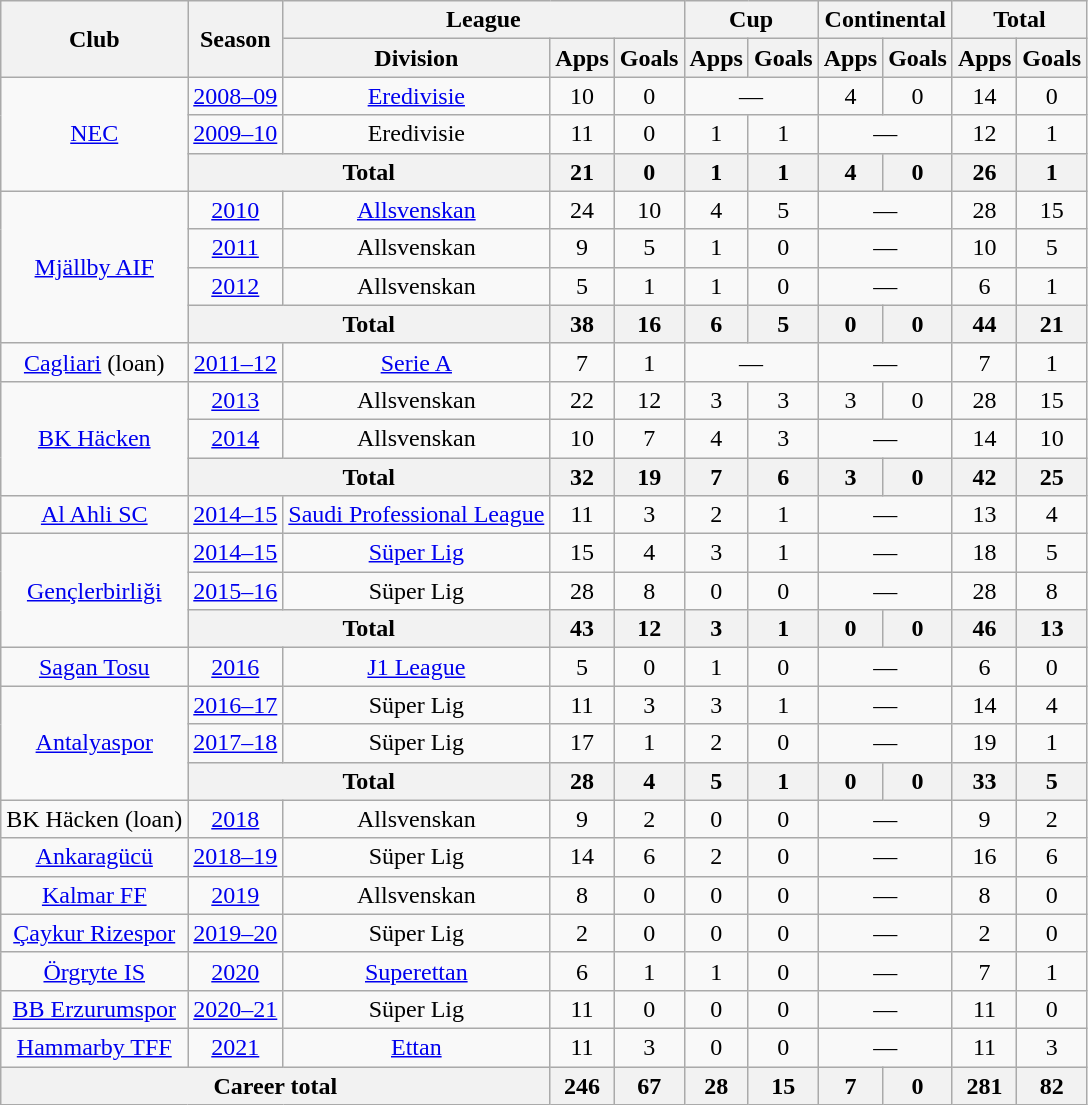<table class="wikitable" style="text-align:center">
<tr>
<th rowspan="2">Club</th>
<th rowspan="2">Season</th>
<th colspan="3">League</th>
<th colspan="2">Cup</th>
<th colspan="2">Continental</th>
<th colspan="2">Total</th>
</tr>
<tr>
<th>Division</th>
<th>Apps</th>
<th>Goals</th>
<th>Apps</th>
<th>Goals</th>
<th>Apps</th>
<th>Goals</th>
<th>Apps</th>
<th>Goals</th>
</tr>
<tr>
<td rowspan="3"><a href='#'>NEC</a></td>
<td><a href='#'>2008–09</a></td>
<td><a href='#'>Eredivisie</a></td>
<td>10</td>
<td>0</td>
<td colspan="2">—</td>
<td>4</td>
<td>0</td>
<td>14</td>
<td>0</td>
</tr>
<tr>
<td><a href='#'>2009–10</a></td>
<td>Eredivisie</td>
<td>11</td>
<td>0</td>
<td>1</td>
<td>1</td>
<td colspan="2">—</td>
<td>12</td>
<td>1</td>
</tr>
<tr>
<th colspan="2">Total</th>
<th>21</th>
<th>0</th>
<th>1</th>
<th>1</th>
<th>4</th>
<th>0</th>
<th>26</th>
<th>1</th>
</tr>
<tr>
<td rowspan="4"><a href='#'>Mjällby AIF</a></td>
<td><a href='#'>2010</a></td>
<td><a href='#'>Allsvenskan</a></td>
<td>24</td>
<td>10</td>
<td>4</td>
<td>5</td>
<td colspan="2">—</td>
<td>28</td>
<td>15</td>
</tr>
<tr>
<td><a href='#'>2011</a></td>
<td>Allsvenskan</td>
<td>9</td>
<td>5</td>
<td>1</td>
<td>0</td>
<td colspan="2">—</td>
<td>10</td>
<td>5</td>
</tr>
<tr>
<td><a href='#'>2012</a></td>
<td>Allsvenskan</td>
<td>5</td>
<td>1</td>
<td>1</td>
<td>0</td>
<td colspan="2">—</td>
<td>6</td>
<td>1</td>
</tr>
<tr>
<th colspan="2">Total</th>
<th>38</th>
<th>16</th>
<th>6</th>
<th>5</th>
<th>0</th>
<th>0</th>
<th>44</th>
<th>21</th>
</tr>
<tr>
<td><a href='#'>Cagliari</a> (loan)</td>
<td><a href='#'>2011–12</a></td>
<td><a href='#'>Serie A</a></td>
<td>7</td>
<td>1</td>
<td colspan="2">—</td>
<td colspan="2">—</td>
<td>7</td>
<td>1</td>
</tr>
<tr>
<td rowspan="3"><a href='#'>BK Häcken</a></td>
<td><a href='#'>2013</a></td>
<td>Allsvenskan</td>
<td>22</td>
<td>12</td>
<td>3</td>
<td>3</td>
<td>3</td>
<td>0</td>
<td>28</td>
<td>15</td>
</tr>
<tr>
<td><a href='#'>2014</a></td>
<td>Allsvenskan</td>
<td>10</td>
<td>7</td>
<td>4</td>
<td>3</td>
<td colspan="2">—</td>
<td>14</td>
<td>10</td>
</tr>
<tr>
<th colspan="2">Total</th>
<th>32</th>
<th>19</th>
<th>7</th>
<th>6</th>
<th>3</th>
<th>0</th>
<th>42</th>
<th>25</th>
</tr>
<tr>
<td><a href='#'>Al Ahli SC</a></td>
<td><a href='#'>2014–15</a></td>
<td><a href='#'>Saudi Professional League</a></td>
<td>11</td>
<td>3</td>
<td>2</td>
<td>1</td>
<td colspan="2">—</td>
<td>13</td>
<td>4</td>
</tr>
<tr>
<td rowspan="3"><a href='#'>Gençlerbirliği</a></td>
<td><a href='#'>2014–15</a></td>
<td><a href='#'>Süper Lig</a></td>
<td>15</td>
<td>4</td>
<td>3</td>
<td>1</td>
<td colspan="2">—</td>
<td>18</td>
<td>5</td>
</tr>
<tr>
<td><a href='#'>2015–16</a></td>
<td>Süper Lig</td>
<td>28</td>
<td>8</td>
<td>0</td>
<td>0</td>
<td colspan="2">—</td>
<td>28</td>
<td>8</td>
</tr>
<tr>
<th colspan="2">Total</th>
<th>43</th>
<th>12</th>
<th>3</th>
<th>1</th>
<th>0</th>
<th>0</th>
<th>46</th>
<th>13</th>
</tr>
<tr>
<td><a href='#'>Sagan Tosu</a></td>
<td><a href='#'>2016</a></td>
<td><a href='#'>J1 League</a></td>
<td>5</td>
<td>0</td>
<td>1</td>
<td>0</td>
<td colspan="2">—</td>
<td>6</td>
<td>0</td>
</tr>
<tr>
<td rowspan="3"><a href='#'>Antalyaspor</a></td>
<td><a href='#'>2016–17</a></td>
<td>Süper Lig</td>
<td>11</td>
<td>3</td>
<td>3</td>
<td>1</td>
<td colspan="2">—</td>
<td>14</td>
<td>4</td>
</tr>
<tr>
<td><a href='#'>2017–18</a></td>
<td>Süper Lig</td>
<td>17</td>
<td>1</td>
<td>2</td>
<td>0</td>
<td colspan="2">—</td>
<td>19</td>
<td>1</td>
</tr>
<tr>
<th colspan="2">Total</th>
<th>28</th>
<th>4</th>
<th>5</th>
<th>1</th>
<th>0</th>
<th>0</th>
<th>33</th>
<th>5</th>
</tr>
<tr>
<td>BK Häcken (loan)</td>
<td><a href='#'>2018</a></td>
<td>Allsvenskan</td>
<td>9</td>
<td>2</td>
<td>0</td>
<td>0</td>
<td colspan="2">—</td>
<td>9</td>
<td>2</td>
</tr>
<tr>
<td><a href='#'>Ankaragücü</a></td>
<td><a href='#'>2018–19</a></td>
<td>Süper Lig</td>
<td>14</td>
<td>6</td>
<td>2</td>
<td>0</td>
<td colspan="2">—</td>
<td>16</td>
<td>6</td>
</tr>
<tr>
<td><a href='#'>Kalmar FF</a></td>
<td><a href='#'>2019</a></td>
<td>Allsvenskan</td>
<td>8</td>
<td>0</td>
<td>0</td>
<td>0</td>
<td colspan="2">—</td>
<td>8</td>
<td>0</td>
</tr>
<tr>
<td><a href='#'>Çaykur Rizespor</a></td>
<td><a href='#'>2019–20</a></td>
<td>Süper Lig</td>
<td>2</td>
<td>0</td>
<td>0</td>
<td>0</td>
<td colspan="2">—</td>
<td>2</td>
<td>0</td>
</tr>
<tr>
<td><a href='#'>Örgryte IS</a></td>
<td><a href='#'>2020</a></td>
<td><a href='#'>Superettan</a></td>
<td>6</td>
<td>1</td>
<td>1</td>
<td>0</td>
<td colspan="2">—</td>
<td>7</td>
<td>1</td>
</tr>
<tr>
<td><a href='#'>BB Erzurumspor</a></td>
<td><a href='#'>2020–21</a></td>
<td>Süper Lig</td>
<td>11</td>
<td>0</td>
<td>0</td>
<td>0</td>
<td colspan="2">—</td>
<td>11</td>
<td>0</td>
</tr>
<tr>
<td><a href='#'>Hammarby TFF</a></td>
<td><a href='#'>2021</a></td>
<td><a href='#'>Ettan</a></td>
<td>11</td>
<td>3</td>
<td>0</td>
<td>0</td>
<td colspan="2">—</td>
<td>11</td>
<td>3</td>
</tr>
<tr>
<th colspan="3">Career total</th>
<th>246</th>
<th>67</th>
<th>28</th>
<th>15</th>
<th>7</th>
<th>0</th>
<th>281</th>
<th>82</th>
</tr>
</table>
